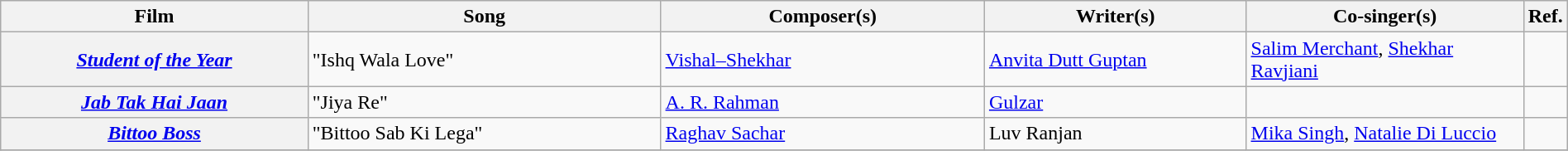<table class="wikitable plainrowheaders" width="100%" textcolor:#000;">
<tr>
<th scope="col" width=20%><strong>Film</strong></th>
<th scope="col" width=23%><strong>Song</strong></th>
<th scope="col" width=21%><strong>Composer(s)</strong></th>
<th scope="col" width=17%><strong>Writer(s)</strong></th>
<th scope="col" width=18%><strong>Co-singer(s)</strong></th>
<th scope="col" width=1%><strong>Ref.</strong></th>
</tr>
<tr>
<th scope="row"><em><a href='#'>Student of the Year</a></em></th>
<td>"Ishq Wala Love"</td>
<td><a href='#'>Vishal–Shekhar</a></td>
<td><a href='#'>Anvita Dutt Guptan</a></td>
<td><a href='#'>Salim Merchant</a>, <a href='#'>Shekhar Ravjiani</a></td>
<td></td>
</tr>
<tr>
<th scope="row"><em><a href='#'>Jab Tak Hai Jaan</a></em></th>
<td>"Jiya Re"</td>
<td><a href='#'>A. R. Rahman</a></td>
<td><a href='#'>Gulzar</a></td>
<td></td>
<td></td>
</tr>
<tr>
<th scope="row"><em><a href='#'>Bittoo Boss</a></em></th>
<td>"Bittoo Sab Ki Lega"</td>
<td><a href='#'>Raghav Sachar</a></td>
<td>Luv Ranjan</td>
<td><a href='#'>Mika Singh</a>, <a href='#'>Natalie Di Luccio</a></td>
<td></td>
</tr>
<tr>
</tr>
</table>
